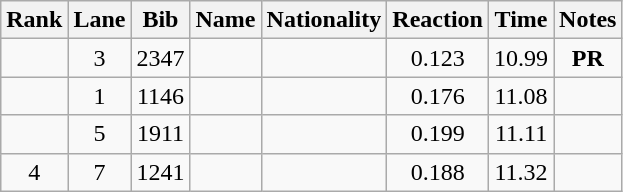<table class="wikitable sortable" style="text-align:center">
<tr>
<th>Rank</th>
<th>Lane</th>
<th>Bib</th>
<th>Name</th>
<th>Nationality</th>
<th>Reaction</th>
<th>Time</th>
<th>Notes</th>
</tr>
<tr>
<td></td>
<td>3</td>
<td>2347</td>
<td align=left></td>
<td align=left></td>
<td>0.123</td>
<td>10.99</td>
<td><strong>PR</strong></td>
</tr>
<tr>
<td></td>
<td>1</td>
<td>1146</td>
<td align=left></td>
<td align=left></td>
<td>0.176</td>
<td>11.08</td>
<td></td>
</tr>
<tr>
<td></td>
<td>5</td>
<td>1911</td>
<td align=left></td>
<td align=left></td>
<td>0.199</td>
<td>11.11</td>
<td></td>
</tr>
<tr>
<td>4</td>
<td>7</td>
<td>1241</td>
<td align=left></td>
<td align=left></td>
<td>0.188</td>
<td>11.32</td>
<td></td>
</tr>
</table>
